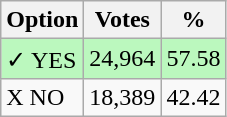<table class="wikitable">
<tr>
<th>Option</th>
<th>Votes</th>
<th>%</th>
</tr>
<tr>
<td style=background:#bbf8be>✓ YES</td>
<td style=background:#bbf8be>24,964</td>
<td style=background:#bbf8be>57.58</td>
</tr>
<tr>
<td>X NO</td>
<td>18,389</td>
<td>42.42</td>
</tr>
</table>
